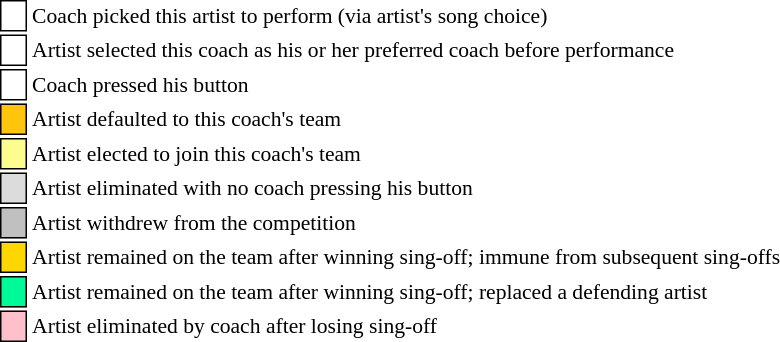<table class="toccolours" style="font-size: 90%; white-space: nowrap;">
<tr>
<td style="background:white; border:1px solid black;">  </td>
<td>Coach picked this artist to perform (via artist's song choice)</td>
</tr>
<tr>
<td style="background:white; border:1px solid black;">  </td>
<td>Artist selected this coach as his or her preferred coach before performance</td>
</tr>
<tr>
<td style="background:white; border:1px solid black;">  <strong></strong>  </td>
<td>Coach pressed his button</td>
</tr>
<tr>
<td style="background:#ffc40c; border:1px solid black;">    </td>
<td>Artist defaulted to this coach's team</td>
</tr>
<tr>
<td style="background:#fdfc8f; border:1px solid black;">    </td>
<td style="padding-right: 8px">Artist elected to join this coach's team</td>
</tr>
<tr>
<td style="background:#dcdcdc; border:1px solid black;">    </td>
<td>Artist eliminated with no coach pressing his button</td>
</tr>
<tr>
<td style="background:silver; border:1px solid black;">    </td>
<td>Artist withdrew from the competition</td>
</tr>
<tr>
<td style="background:gold; border:1px solid black;">    </td>
<td>Artist remained on the team after winning sing-off; immune from subsequent sing-offs</td>
</tr>
<tr>
<td style="background:#00fa9a; border:1px solid black;">    </td>
<td>Artist remained on the team after winning sing-off; replaced a defending artist</td>
</tr>
<tr>
<td style="background:pink; border:1px solid black;">    </td>
<td>Artist eliminated by coach after losing sing-off</td>
</tr>
</table>
